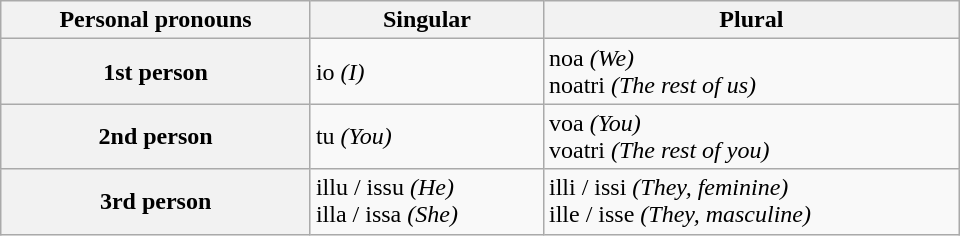<table class="wikitable" style="width:40em;">
<tr>
<th>Personal pronouns</th>
<th>Singular</th>
<th>Plural</th>
</tr>
<tr>
<th>1st person</th>
<td>io <em>(I)</em></td>
<td>noa <em>(We)</em><br>noatri <em>(The rest of us)</em></td>
</tr>
<tr>
<th>2nd person</th>
<td>tu <em>(You)</em></td>
<td>voa <em>(You)</em><br>voatri <em>(The rest of you)</em></td>
</tr>
<tr>
<th>3rd person</th>
<td>illu / issu <em>(He)</em><br>illa / issa <em>(She)</em></td>
<td>illi / issi <em>(They, feminine)</em><br>ille / isse <em>(They, masculine)</em></td>
</tr>
</table>
